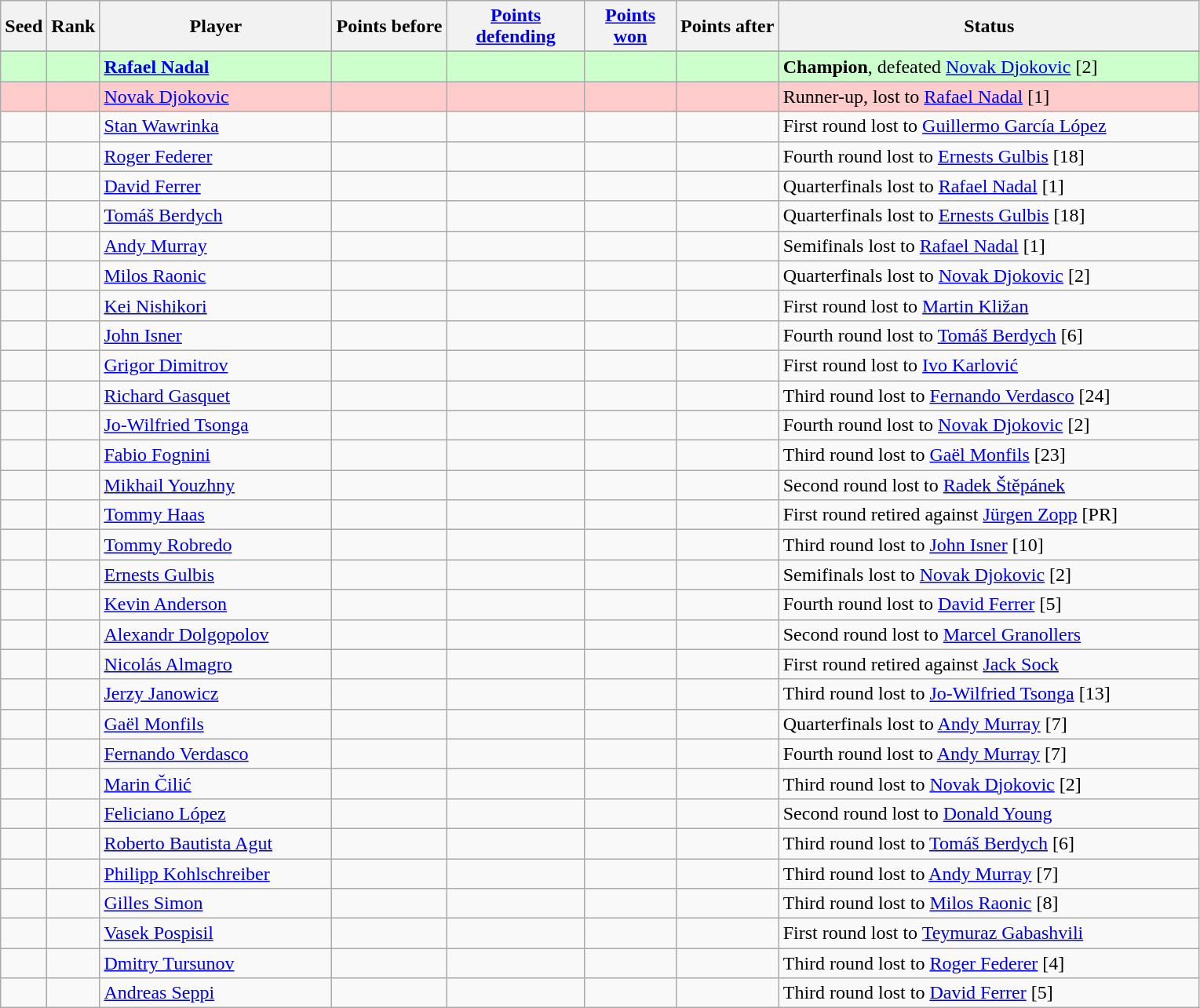<table class="wikitable sortable">
<tr>
<th style="width:30px;">Seed</th>
<th style="width:30px;">Rank</th>
<th style="width:190px;">Player</th>
<th style="width:90px;">Points before</th>
<th style="width:110px;"><a href='#'>Points defending</a></th>
<th style="width:70px;"><a href='#'>Points won</a></th>
<th style="width:80px;">Points after</th>
<th style="width:350px;">Status</th>
</tr>
<tr>
</tr>
<tr style="background:#cfc;">
<td></td>
<td></td>
<td><strong> <a href='#'>Rafael Nadal</a></strong></td>
<td></td>
<td></td>
<td></td>
<td></td>
<td><strong>Champion</strong>, defeated  <a href='#'>Novak Djokovic</a> [2]</td>
</tr>
<tr style="background:#fcc;">
<td></td>
<td></td>
<td> <a href='#'>Novak Djokovic</a></td>
<td></td>
<td></td>
<td></td>
<td></td>
<td>Runner-up, lost to  <a href='#'>Rafael Nadal</a> [1]</td>
</tr>
<tr>
<td></td>
<td></td>
<td> <a href='#'>Stan Wawrinka</a></td>
<td></td>
<td></td>
<td></td>
<td></td>
<td>First round lost to  <a href='#'>Guillermo García López</a></td>
</tr>
<tr>
<td></td>
<td></td>
<td> <a href='#'>Roger Federer</a></td>
<td></td>
<td></td>
<td></td>
<td></td>
<td>Fourth round lost to  <a href='#'>Ernests Gulbis</a> [18]</td>
</tr>
<tr>
<td></td>
<td></td>
<td> <a href='#'>David Ferrer</a></td>
<td></td>
<td></td>
<td></td>
<td></td>
<td>Quarterfinals lost to  <a href='#'>Rafael Nadal</a> [1]</td>
</tr>
<tr>
<td></td>
<td></td>
<td> <a href='#'>Tomáš Berdych</a></td>
<td></td>
<td></td>
<td></td>
<td></td>
<td>Quarterfinals lost to  <a href='#'>Ernests Gulbis</a> [18]</td>
</tr>
<tr>
<td></td>
<td></td>
<td> <a href='#'>Andy Murray</a></td>
<td></td>
<td></td>
<td></td>
<td></td>
<td>Semifinals lost to  <a href='#'>Rafael Nadal</a> [1]</td>
</tr>
<tr>
<td></td>
<td></td>
<td> <a href='#'>Milos Raonic</a></td>
<td></td>
<td></td>
<td></td>
<td></td>
<td>Quarterfinals lost to  <a href='#'>Novak Djokovic</a> [2]</td>
</tr>
<tr>
<td></td>
<td></td>
<td> <a href='#'>Kei Nishikori</a></td>
<td></td>
<td></td>
<td></td>
<td></td>
<td>First round lost to  <a href='#'>Martin Kližan</a></td>
</tr>
<tr>
<td></td>
<td></td>
<td> <a href='#'>John Isner</a></td>
<td></td>
<td></td>
<td></td>
<td></td>
<td>Fourth round lost to  <a href='#'>Tomáš Berdych</a> [6]</td>
</tr>
<tr>
<td></td>
<td></td>
<td> <a href='#'>Grigor Dimitrov</a></td>
<td></td>
<td></td>
<td></td>
<td></td>
<td>First round lost to  <a href='#'>Ivo Karlović</a></td>
</tr>
<tr>
<td></td>
<td></td>
<td> <a href='#'>Richard Gasquet</a></td>
<td></td>
<td></td>
<td></td>
<td></td>
<td>Third round lost to  <a href='#'>Fernando Verdasco</a> [24]</td>
</tr>
<tr>
<td></td>
<td></td>
<td> <a href='#'>Jo-Wilfried Tsonga</a></td>
<td></td>
<td></td>
<td></td>
<td></td>
<td>Fourth round lost to  <a href='#'>Novak Djokovic</a> [2]</td>
</tr>
<tr>
<td></td>
<td></td>
<td> <a href='#'>Fabio Fognini</a></td>
<td></td>
<td></td>
<td></td>
<td></td>
<td>Third round lost to  <a href='#'>Gaël Monfils</a> [23]</td>
</tr>
<tr>
<td></td>
<td></td>
<td> <a href='#'>Mikhail Youzhny</a></td>
<td></td>
<td></td>
<td></td>
<td></td>
<td>Second round lost to  <a href='#'>Radek Štěpánek</a></td>
</tr>
<tr>
<td></td>
<td></td>
<td> <a href='#'>Tommy Haas</a></td>
<td></td>
<td></td>
<td></td>
<td></td>
<td>First round retired against  <a href='#'>Jürgen Zopp</a> [PR]</td>
</tr>
<tr>
<td></td>
<td></td>
<td> <a href='#'>Tommy Robredo</a></td>
<td></td>
<td></td>
<td></td>
<td></td>
<td>Third round lost to  <a href='#'>John Isner</a> [10]</td>
</tr>
<tr>
<td></td>
<td></td>
<td> <a href='#'>Ernests Gulbis</a></td>
<td></td>
<td></td>
<td></td>
<td></td>
<td>Semifinals lost to  <a href='#'>Novak Djokovic</a> [2]</td>
</tr>
<tr>
<td></td>
<td></td>
<td> <a href='#'>Kevin Anderson</a></td>
<td></td>
<td></td>
<td></td>
<td></td>
<td>Fourth round lost to  <a href='#'>David Ferrer</a> [5]</td>
</tr>
<tr>
<td></td>
<td></td>
<td> <a href='#'>Alexandr Dolgopolov</a></td>
<td></td>
<td></td>
<td></td>
<td></td>
<td>Second round lost to  <a href='#'>Marcel Granollers</a></td>
</tr>
<tr>
<td></td>
<td></td>
<td> <a href='#'>Nicolás Almagro</a></td>
<td></td>
<td></td>
<td></td>
<td></td>
<td>First round retired against  <a href='#'>Jack Sock</a></td>
</tr>
<tr>
<td></td>
<td></td>
<td> <a href='#'>Jerzy Janowicz</a></td>
<td></td>
<td></td>
<td></td>
<td></td>
<td>Third round lost to  <a href='#'>Jo-Wilfried Tsonga</a> [13]</td>
</tr>
<tr>
<td></td>
<td></td>
<td> <a href='#'>Gaël Monfils</a></td>
<td></td>
<td></td>
<td></td>
<td></td>
<td>Quarterfinals lost to  <a href='#'>Andy Murray</a> [7]</td>
</tr>
<tr>
<td></td>
<td></td>
<td> <a href='#'>Fernando Verdasco</a></td>
<td></td>
<td></td>
<td></td>
<td></td>
<td>Fourth round lost to  <a href='#'>Andy Murray</a> [7]</td>
</tr>
<tr>
<td></td>
<td></td>
<td> <a href='#'>Marin Čilić</a></td>
<td></td>
<td></td>
<td></td>
<td></td>
<td>Third round lost to  <a href='#'>Novak Djokovic</a> [2]</td>
</tr>
<tr>
<td></td>
<td></td>
<td> <a href='#'>Feliciano López</a></td>
<td></td>
<td></td>
<td></td>
<td></td>
<td>Second round lost to  <a href='#'>Donald Young</a></td>
</tr>
<tr>
<td></td>
<td></td>
<td> <a href='#'>Roberto Bautista Agut</a></td>
<td></td>
<td></td>
<td></td>
<td></td>
<td>Third round lost to  <a href='#'>Tomáš Berdych</a> [6]</td>
</tr>
<tr>
<td></td>
<td></td>
<td> <a href='#'>Philipp Kohlschreiber</a></td>
<td></td>
<td></td>
<td></td>
<td></td>
<td>Third round lost to  <a href='#'>Andy Murray</a> [7]</td>
</tr>
<tr>
<td></td>
<td></td>
<td> <a href='#'>Gilles Simon</a></td>
<td></td>
<td></td>
<td></td>
<td></td>
<td>Third round lost to  <a href='#'>Milos Raonic</a> [8]</td>
</tr>
<tr>
<td></td>
<td></td>
<td> <a href='#'>Vasek Pospisil</a></td>
<td></td>
<td></td>
<td></td>
<td></td>
<td>First round lost to  <a href='#'>Teymuraz Gabashvili</a></td>
</tr>
<tr>
<td></td>
<td></td>
<td> <a href='#'>Dmitry Tursunov</a></td>
<td></td>
<td></td>
<td></td>
<td></td>
<td>Third round lost to  <a href='#'>Roger Federer</a> [4]</td>
</tr>
<tr>
<td></td>
<td></td>
<td> <a href='#'>Andreas Seppi</a></td>
<td></td>
<td></td>
<td></td>
<td></td>
<td>Third round lost to  <a href='#'>David Ferrer</a> [5]</td>
</tr>
</table>
